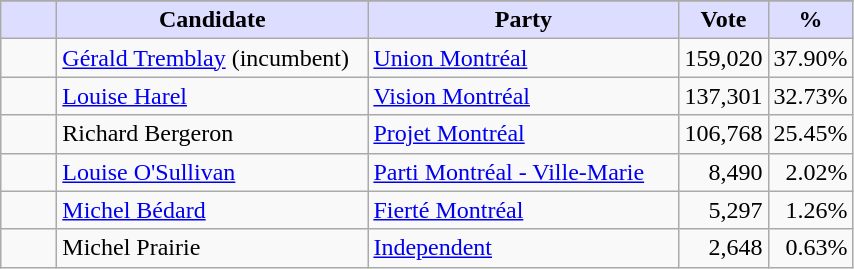<table class="wikitable">
<tr>
</tr>
<tr>
<th style="background:#DDDDFF;" width="30px"> </th>
<th style="background:#DDDDFF;" width="200px">Candidate</th>
<th style="background:#DDDDFF;" width="200px">Party</th>
<th style="background:#DDDDFF;" width="50px">Vote</th>
<th style="background:#DDDDFF;" width="30px">%</th>
</tr>
<tr>
<td> </td>
<td><a href='#'>Gérald Tremblay</a> (incumbent)</td>
<td><a href='#'>Union Montréal</a></td>
<td align="right">159,020</td>
<td align="right">37.90%</td>
</tr>
<tr>
<td> </td>
<td><a href='#'>Louise Harel</a></td>
<td><a href='#'>Vision Montréal</a></td>
<td align="right">137,301</td>
<td align="right">32.73%</td>
</tr>
<tr>
<td> </td>
<td>Richard Bergeron</td>
<td><a href='#'>Projet Montréal</a></td>
<td align="right">106,768</td>
<td align="right">25.45%</td>
</tr>
<tr>
<td> </td>
<td><a href='#'>Louise O'Sullivan</a></td>
<td><a href='#'>Parti Montréal - Ville-Marie</a></td>
<td align="right">8,490</td>
<td align="right">2.02%</td>
</tr>
<tr>
<td> </td>
<td><a href='#'>Michel Bédard</a></td>
<td><a href='#'>Fierté Montréal</a></td>
<td align="right">5,297</td>
<td align="right">1.26%</td>
</tr>
<tr>
<td> </td>
<td>Michel Prairie</td>
<td><a href='#'>Independent</a></td>
<td align="right">2,648</td>
<td align="right">0.63%</td>
</tr>
</table>
